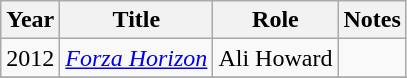<table class="wikitable unsortable">
<tr>
<th>Year</th>
<th>Title</th>
<th>Role</th>
<th>Notes</th>
</tr>
<tr>
<td>2012</td>
<td><em><a href='#'>Forza Horizon</a></em></td>
<td>Ali Howard</td>
<td></td>
</tr>
<tr>
</tr>
</table>
